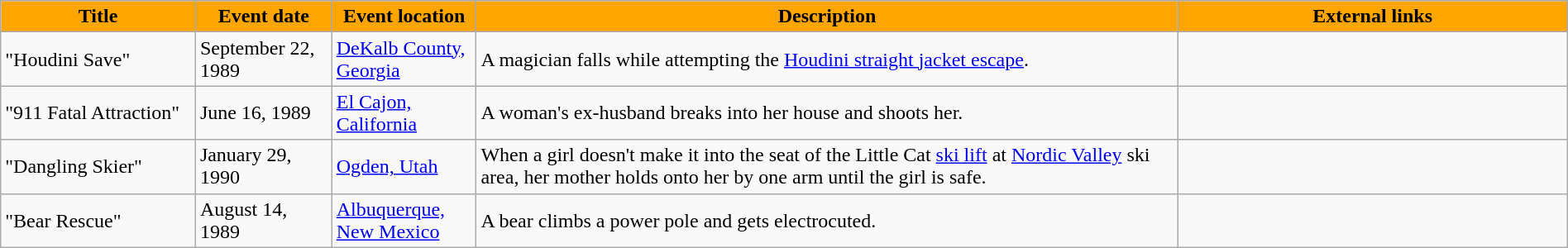<table class="wikitable" style="width: 100%;">
<tr>
<th style="background: #FFA500; color: #000000; width: 10%;">Title</th>
<th style="background: #FFA500; color: #000000; width: 7%;">Event date</th>
<th style="background: #FFA500; color: #000000; width: 7%;">Event location</th>
<th style="background: #FFA500; color: #000000; width: 36%;">Description</th>
<th style="background: #FFA500; color: #000000; width: 20%;">External links</th>
</tr>
<tr>
<td>"Houdini Save"</td>
<td>September 22, 1989</td>
<td><a href='#'>DeKalb County, Georgia</a></td>
<td>A magician falls while attempting the <a href='#'>Houdini straight jacket escape</a>.</td>
<td></td>
</tr>
<tr>
<td>"911 Fatal Attraction"</td>
<td>June 16, 1989</td>
<td><a href='#'>El Cajon, California</a></td>
<td>A woman's ex-husband breaks into her house and shoots her.</td>
<td></td>
</tr>
<tr>
<td>"Dangling Skier"</td>
<td>January 29, 1990</td>
<td><a href='#'>Ogden, Utah</a></td>
<td>When a girl doesn't make it into the seat of the Little Cat <a href='#'>ski lift</a> at <a href='#'>Nordic Valley</a> ski area, her mother holds onto her by one arm until the girl is safe.</td>
<td class="mw-collapsible mw-collapsed" data-expandtext="Show" data-collapsetext="Hide" style="float: left; border: none;"><br></td>
</tr>
<tr>
<td>"Bear Rescue"</td>
<td>August 14, 1989</td>
<td><a href='#'>Albuquerque, New Mexico</a></td>
<td>A bear climbs a power pole and gets electrocuted.</td>
<td></td>
</tr>
</table>
